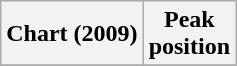<table class="wikitable plainrowheaders">
<tr>
<th>Chart (2009)</th>
<th>Peak<br>position</th>
</tr>
<tr>
</tr>
</table>
